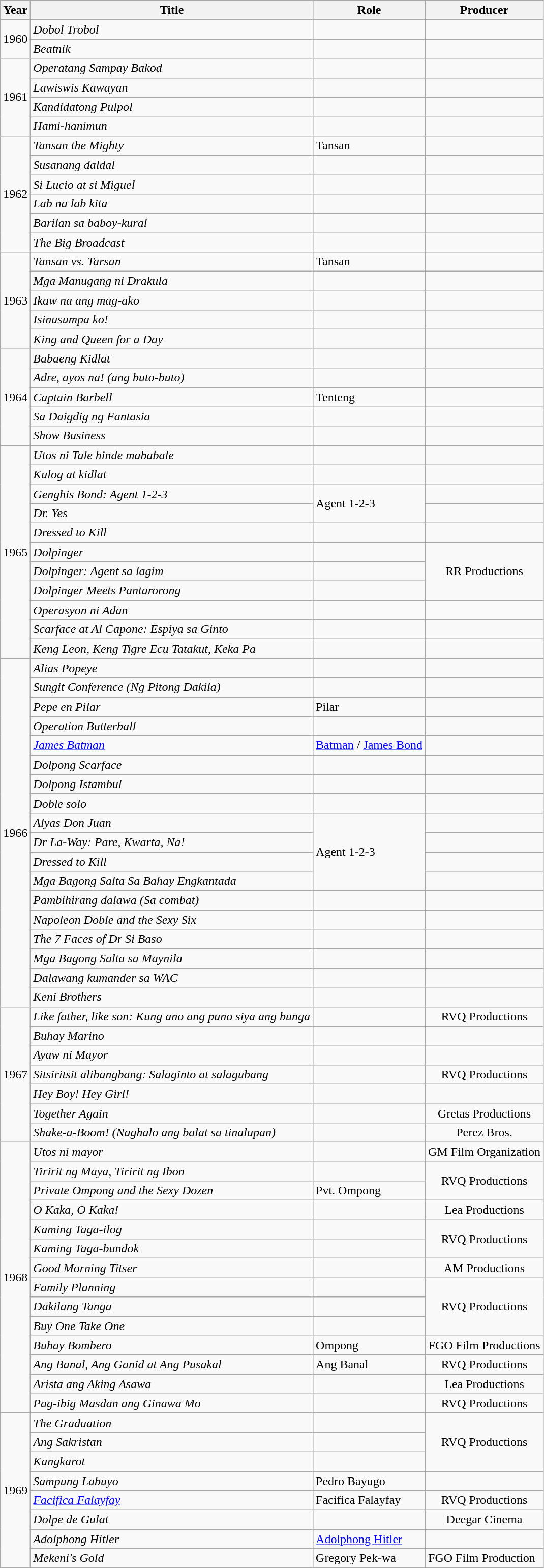<table class="wikitable">
<tr>
<th>Year</th>
<th>Title</th>
<th>Role</th>
<th>Producer</th>
</tr>
<tr>
<td rowspan="2">1960</td>
<td><em>Dobol Trobol</em></td>
<td></td>
<td></td>
</tr>
<tr>
<td><em>Beatnik</em></td>
<td></td>
<td></td>
</tr>
<tr>
<td rowspan="4">1961</td>
<td><em>Operatang Sampay Bakod</em></td>
<td></td>
<td></td>
</tr>
<tr>
<td><em>Lawiswis Kawayan</em></td>
<td></td>
<td></td>
</tr>
<tr>
<td><em>Kandidatong Pulpol</em></td>
<td></td>
<td></td>
</tr>
<tr>
<td><em>Hami-hanimun</em></td>
<td></td>
<td></td>
</tr>
<tr>
<td rowspan="6">1962</td>
<td><em>Tansan the Mighty</em></td>
<td>Tansan</td>
<td></td>
</tr>
<tr>
<td><em>Susanang daldal</em></td>
<td></td>
<td></td>
</tr>
<tr>
<td><em>Si Lucio at si Miguel</em></td>
<td></td>
<td></td>
</tr>
<tr>
<td><em>Lab na lab kita</em></td>
<td></td>
<td></td>
</tr>
<tr>
<td><em>Barilan sa baboy-kural</em></td>
<td></td>
<td></td>
</tr>
<tr>
<td><em>The Big Broadcast</em></td>
<td></td>
<td></td>
</tr>
<tr>
<td rowspan="5">1963</td>
<td><em>Tansan vs. Tarsan</em></td>
<td>Tansan</td>
<td></td>
</tr>
<tr>
<td><em>Mga Manugang ni Drakula</em></td>
<td></td>
<td></td>
</tr>
<tr>
<td><em>Ikaw na ang mag-ako</em></td>
<td></td>
<td></td>
</tr>
<tr>
<td><em>Isinusumpa ko!</em></td>
<td></td>
<td></td>
</tr>
<tr>
<td><em>King and Queen for a Day</em></td>
<td></td>
<td></td>
</tr>
<tr>
<td rowspan="5">1964</td>
<td><em>Babaeng Kidlat</em></td>
<td></td>
<td></td>
</tr>
<tr>
<td><em>Adre, ayos na! (ang buto-buto)</em></td>
<td></td>
<td></td>
</tr>
<tr>
<td><em>Captain Barbell</em></td>
<td>Tenteng</td>
<td></td>
</tr>
<tr>
<td><em>Sa Daigdig ng Fantasia</em></td>
<td></td>
<td></td>
</tr>
<tr>
<td><em>Show Business</em></td>
<td></td>
<td></td>
</tr>
<tr>
<td rowspan="11">1965</td>
<td><em>Utos ni Tale hinde mababale</em></td>
<td></td>
<td></td>
</tr>
<tr>
<td><em>Kulog at kidlat</em></td>
<td></td>
<td></td>
</tr>
<tr>
<td><em>Genghis Bond: Agent 1-2-3</em></td>
<td rowspan="2">Agent 1-2-3</td>
<td></td>
</tr>
<tr>
<td><em>Dr. Yes</em></td>
<td></td>
</tr>
<tr>
<td><em>Dressed to Kill</em></td>
<td></td>
<td></td>
</tr>
<tr>
<td><em>Dolpinger</em></td>
<td></td>
<td rowspan="3" style="text-align:center;">RR Productions</td>
</tr>
<tr>
<td><em>Dolpinger: Agent sa lagim</em></td>
<td></td>
</tr>
<tr>
<td><em>Dolpinger Meets Pantarorong</em></td>
<td></td>
</tr>
<tr>
<td><em>Operasyon ni Adan</em></td>
<td></td>
<td></td>
</tr>
<tr>
<td><em>Scarface at Al Capone: Espiya sa Ginto</em></td>
<td></td>
<td></td>
</tr>
<tr>
<td><em>Keng Leon, Keng Tigre Ecu Tatakut, Keka Pa</em></td>
<td></td>
<td></td>
</tr>
<tr>
<td rowspan="18">1966</td>
<td><em>Alias Popeye</em></td>
<td></td>
<td></td>
</tr>
<tr>
<td><em>Sungit Conference (Ng Pitong Dakila)</em></td>
<td></td>
<td></td>
</tr>
<tr>
<td><em>Pepe en Pilar</em></td>
<td>Pilar</td>
<td></td>
</tr>
<tr>
<td><em>Operation Butterball</em></td>
<td></td>
<td></td>
</tr>
<tr>
<td><em><a href='#'>James Batman</a></em></td>
<td><a href='#'>Batman</a> / <a href='#'>James Bond</a></td>
<td></td>
</tr>
<tr>
<td><em>Dolpong Scarface</em></td>
<td></td>
<td></td>
</tr>
<tr>
<td><em>Dolpong Istambul</em></td>
<td></td>
<td></td>
</tr>
<tr>
<td><em>Doble solo</em></td>
<td></td>
<td></td>
</tr>
<tr>
<td><em>Alyas Don Juan</em></td>
<td rowspan="4">Agent 1-2-3</td>
<td></td>
</tr>
<tr>
<td><em>Dr La-Way: Pare, Kwarta, Na!</em></td>
<td></td>
</tr>
<tr>
<td><em>Dressed to Kill</em></td>
<td></td>
</tr>
<tr>
<td><em>Mga Bagong Salta Sa Bahay Engkantada</em></td>
<td></td>
</tr>
<tr>
<td><em>Pambihirang dalawa (Sa combat)</em></td>
<td></td>
<td></td>
</tr>
<tr>
<td><em>Napoleon Doble and the Sexy Six</em></td>
<td></td>
<td></td>
</tr>
<tr>
<td><em>The 7 Faces of Dr Si Baso</em></td>
<td></td>
<td></td>
</tr>
<tr>
<td><em>Mga Bagong Salta sa Maynila</em></td>
<td></td>
<td></td>
</tr>
<tr>
<td><em>Dalawang kumander sa WAC</em></td>
<td></td>
<td></td>
</tr>
<tr>
<td><em>Keni Brothers</em></td>
<td></td>
<td></td>
</tr>
<tr>
<td rowspan="7">1967</td>
<td><em>Like father, like son: Kung ano ang puno siya ang bunga</em></td>
<td></td>
<td style="text-align:center;">RVQ Productions</td>
</tr>
<tr>
<td><em>Buhay Marino</em></td>
<td></td>
<td></td>
</tr>
<tr>
<td><em>Ayaw ni Mayor</em></td>
<td></td>
<td></td>
</tr>
<tr>
<td><em>Sitsiritsit alibangbang: Salaginto at salagubang</em></td>
<td></td>
<td style="text-align:center;">RVQ Productions</td>
</tr>
<tr>
<td><em>Hey Boy! Hey Girl!</em></td>
<td></td>
<td></td>
</tr>
<tr>
<td><em>Together Again</em></td>
<td></td>
<td style="text-align:center;">Gretas Productions</td>
</tr>
<tr>
<td><em>Shake-a-Boom! (Naghalo ang balat sa tinalupan)</em></td>
<td></td>
<td style="text-align:center;">Perez Bros.</td>
</tr>
<tr>
<td rowspan="14">1968</td>
<td><em>Utos ni mayor</em></td>
<td></td>
<td style="text-align:center;">GM Film Organization</td>
</tr>
<tr>
<td><em>Tiririt ng Maya, Tiririt ng Ibon</em></td>
<td></td>
<td rowspan="2" style="text-align:center;">RVQ Productions</td>
</tr>
<tr>
<td><em>Private Ompong and the Sexy Dozen</em></td>
<td>Pvt. Ompong</td>
</tr>
<tr>
<td><em>O Kaka, O Kaka!</em></td>
<td></td>
<td style="text-align:center;">Lea Productions</td>
</tr>
<tr>
<td><em>Kaming Taga-ilog</em></td>
<td></td>
<td rowspan="2" style="text-align:center;">RVQ Productions</td>
</tr>
<tr>
<td><em>Kaming Taga-bundok</em></td>
<td></td>
</tr>
<tr>
<td><em>Good Morning Titser</em></td>
<td></td>
<td style="text-align:center;">AM Productions</td>
</tr>
<tr>
<td><em>Family Planning</em></td>
<td></td>
<td rowspan="3" style="text-align:center;">RVQ Productions</td>
</tr>
<tr>
<td><em>Dakilang Tanga</em></td>
<td></td>
</tr>
<tr>
<td><em>Buy One Take One</em></td>
<td></td>
</tr>
<tr>
<td><em>Buhay Bombero</em></td>
<td>Ompong</td>
<td style="text-align:center;">FGO Film Productions</td>
</tr>
<tr>
<td><em>Ang Banal, Ang Ganid at Ang Pusakal</em></td>
<td>Ang Banal</td>
<td style="text-align:center;">RVQ Productions</td>
</tr>
<tr>
<td><em>Arista ang Aking Asawa</em></td>
<td></td>
<td style="text-align:center;">Lea Productions</td>
</tr>
<tr>
<td><em>Pag-ibig Masdan ang Ginawa Mo</em></td>
<td></td>
<td style="text-align:center;">RVQ Productions</td>
</tr>
<tr>
<td rowspan="8">1969</td>
<td><em>The Graduation</em></td>
<td></td>
<td rowspan="3" style="text-align:center;">RVQ Productions</td>
</tr>
<tr>
<td><em>Ang Sakristan</em></td>
<td></td>
</tr>
<tr>
<td><em>Kangkarot</em></td>
<td></td>
</tr>
<tr>
<td><em>Sampung Labuyo</em></td>
<td>Pedro Bayugo</td>
<td></td>
</tr>
<tr>
<td><em><a href='#'>Facifica Falayfay</a></em></td>
<td>Facifica Falayfay</td>
<td style="text-align:center;">RVQ Productions</td>
</tr>
<tr>
<td><em>Dolpe de Gulat</em></td>
<td></td>
<td style="text-align:center;">Deegar Cinema</td>
</tr>
<tr>
<td><em>Adolphong Hitler</em></td>
<td><a href='#'>Adolphong Hitler</a></td>
<td></td>
</tr>
<tr>
<td><em>Mekeni's Gold</em></td>
<td>Gregory Pek-wa</td>
<td>FGO Film Production</td>
</tr>
</table>
